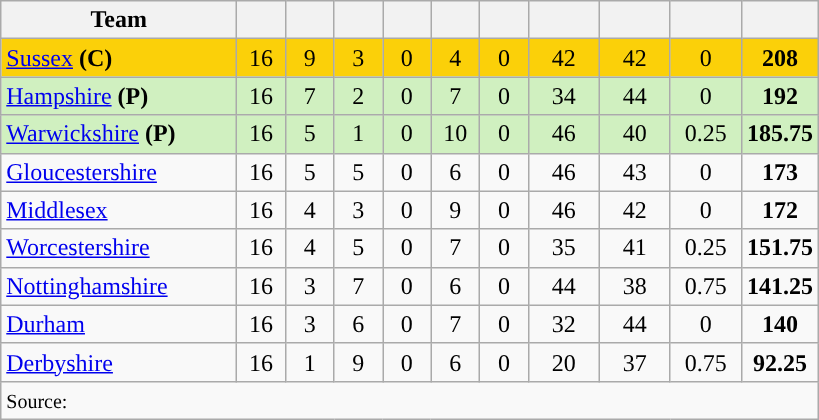<table class="wikitable" style="text-align:center">
<tr>
<th width=150>Team</th>
<th width=25></th>
<th width=25></th>
<th width=25></th>
<th width=25></th>
<th width=25></th>
<th width=25></th>
<th width=40></th>
<th width=40></th>
<th width=40></th>
<th width=40></th>
</tr>
<tr style="background:#fbd009">
<td style="text-align:left;"><a href='#'>Sussex</a> <strong>(C)</strong></td>
<td>16</td>
<td>9</td>
<td>3</td>
<td>0</td>
<td>4</td>
<td>0</td>
<td>42</td>
<td>42</td>
<td>0</td>
<td><strong>208</strong></td>
</tr>
<tr style="background:#D0F0C0">
<td style="text-align:left;"><a href='#'>Hampshire</a> <strong>(P)</strong></td>
<td>16</td>
<td>7</td>
<td>2</td>
<td>0</td>
<td>7</td>
<td>0</td>
<td>34</td>
<td>44</td>
<td>0</td>
<td><strong>192</strong></td>
</tr>
<tr style="background:#D0F0C0">
<td style="text-align:left;"><a href='#'>Warwickshire</a> <strong>(P)</strong></td>
<td>16</td>
<td>5</td>
<td>1</td>
<td>0</td>
<td>10</td>
<td>0</td>
<td>46</td>
<td>40</td>
<td>0.25</td>
<td><strong>185.75</strong></td>
</tr>
<tr>
<td style="text-align:left;"><a href='#'>Gloucestershire</a></td>
<td>16</td>
<td>5</td>
<td>5</td>
<td>0</td>
<td>6</td>
<td>0</td>
<td>46</td>
<td>43</td>
<td>0</td>
<td><strong>173</strong></td>
</tr>
<tr>
<td style="text-align:left;"><a href='#'>Middlesex</a></td>
<td>16</td>
<td>4</td>
<td>3</td>
<td>0</td>
<td>9</td>
<td>0</td>
<td>46</td>
<td>42</td>
<td>0</td>
<td><strong>172</strong></td>
</tr>
<tr>
<td style="text-align:left;"><a href='#'>Worcestershire</a></td>
<td>16</td>
<td>4</td>
<td>5</td>
<td>0</td>
<td>7</td>
<td>0</td>
<td>35</td>
<td>41</td>
<td>0.25</td>
<td><strong>151.75</strong></td>
</tr>
<tr>
<td style="text-align:left;"><a href='#'>Nottinghamshire</a></td>
<td>16</td>
<td>3</td>
<td>7</td>
<td>0</td>
<td>6</td>
<td>0</td>
<td>44</td>
<td>38</td>
<td>0.75</td>
<td><strong>141.25</strong></td>
</tr>
<tr>
<td style="text-align:left;"><a href='#'>Durham</a></td>
<td>16</td>
<td>3</td>
<td>6</td>
<td>0</td>
<td>7</td>
<td>0</td>
<td>32</td>
<td>44</td>
<td>0</td>
<td><strong>140</strong></td>
</tr>
<tr>
<td style="text-align:left;"><a href='#'>Derbyshire</a></td>
<td>16</td>
<td>1</td>
<td>9</td>
<td>0</td>
<td>6</td>
<td>0</td>
<td>20</td>
<td>37</td>
<td>0.75</td>
<td><strong>92.25</strong></td>
</tr>
<tr>
<td colspan=11 align="left"><small>Source:</small></td>
</tr>
</table>
